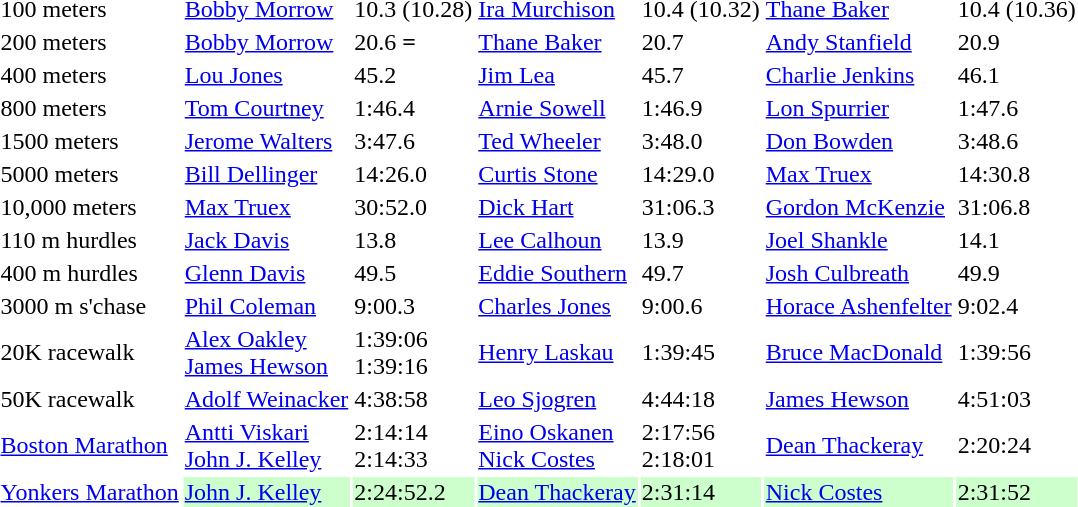<table>
<tr>
<td>100 meters  </td>
<td><a href='#'>Bobby Morrow</a></td>
<td>10.3 (10.28)</td>
<td><a href='#'>Ira Murchison</a></td>
<td>10.4 (10.32)</td>
<td><a href='#'>Thane Baker</a></td>
<td>10.4 (10.36)</td>
</tr>
<tr>
<td>200 meters </td>
<td><a href='#'>Bobby Morrow</a></td>
<td>20.6 <strong>=</strong></td>
<td><a href='#'>Thane Baker</a></td>
<td>20.7</td>
<td><a href='#'>Andy Stanfield</a></td>
<td>20.9</td>
</tr>
<tr>
<td>400 meters</td>
<td><a href='#'>Lou Jones</a></td>
<td>45.2 <strong></strong></td>
<td><a href='#'>Jim Lea</a></td>
<td>45.7</td>
<td><a href='#'>Charlie Jenkins</a></td>
<td>46.1</td>
</tr>
<tr>
<td>800 meters</td>
<td><a href='#'>Tom Courtney</a></td>
<td>1:46.4 <strong></strong></td>
<td><a href='#'>Arnie Sowell</a></td>
<td>1:46.9</td>
<td><a href='#'>Lon Spurrier</a></td>
<td>1:47.6</td>
</tr>
<tr>
<td>1500 meters</td>
<td><a href='#'>Jerome Walters</a></td>
<td>3:47.6</td>
<td><a href='#'>Ted Wheeler</a></td>
<td>3:48.0</td>
<td><a href='#'>Don Bowden</a></td>
<td>3:48.6</td>
</tr>
<tr>
<td>5000 meters</td>
<td><a href='#'>Bill Dellinger</a></td>
<td>14:26.0 <strong></strong></td>
<td><a href='#'>Curtis Stone</a></td>
<td>14:29.0</td>
<td><a href='#'>Max Truex</a></td>
<td>14:30.8</td>
</tr>
<tr>
<td>10,000 meters</td>
<td><a href='#'>Max Truex</a></td>
<td>30:52.0</td>
<td><a href='#'>Dick Hart</a></td>
<td>31:06.3</td>
<td><a href='#'>Gordon McKenzie</a></td>
<td>31:06.8</td>
</tr>
<tr>
<td>110 m  hurdles </td>
<td><a href='#'>Jack Davis</a></td>
<td>13.8</td>
<td><a href='#'>Lee Calhoun</a></td>
<td>13.9</td>
<td><a href='#'>Joel Shankle</a></td>
<td>14.1</td>
</tr>
<tr>
<td>400 m hurdles</td>
<td><a href='#'>Glenn Davis</a></td>
<td>49.5 <strong></strong></td>
<td><a href='#'>Eddie Southern</a></td>
<td>49.7</td>
<td><a href='#'>Josh Culbreath</a></td>
<td>49.9</td>
</tr>
<tr>
<td>3000 m s'chase</td>
<td><a href='#'>Phil Coleman</a></td>
<td>9:00.3</td>
<td><a href='#'>Charles Jones</a></td>
<td>9:00.6</td>
<td><a href='#'>Horace Ashenfelter</a></td>
<td>9:02.4</td>
</tr>
<tr>
<td>20K racewalk</td>
<td><a href='#'>Alex Oakley</a> <br> <a href='#'>James Hewson</a></td>
<td>1:39:06<br>1:39:16</td>
<td><a href='#'>Henry Laskau</a></td>
<td>1:39:45</td>
<td><a href='#'>Bruce MacDonald</a></td>
<td>1:39:56</td>
</tr>
<tr>
<td>50K racewalk</td>
<td><a href='#'>Adolf Weinacker</a></td>
<td>4:38:58</td>
<td><a href='#'>Leo Sjogren</a></td>
<td>4:44:18</td>
<td><a href='#'>James Hewson</a></td>
<td>4:51:03</td>
</tr>
<tr>
<td><a href='#'>Boston Marathon</a></td>
<td><a href='#'>Antti Viskari</a> <br> <a href='#'>John J. Kelley</a></td>
<td>2:14:14<br>2:14:33</td>
<td><a href='#'>Eino Oskanen</a> <br><a href='#'>Nick Costes</a></td>
<td>2:17:56<br>2:18:01</td>
<td><a href='#'>Dean Thackeray</a></td>
<td>2:20:24</td>
</tr>
<tr>
<td><a href='#'>Yonkers Marathon</a></td>
<td style="background:#cfc;"><a href='#'>John J. Kelley</a> <br></td>
<td style="background:#cfc;">2:24:52.2</td>
<td style="background:#cfc;"><a href='#'>Dean Thackeray</a></td>
<td style="background:#cfc;">2:31:14</td>
<td style="background:#cfc;"><a href='#'>Nick Costes</a></td>
<td style="background:#cfc;">2:31:52</td>
</tr>
</table>
